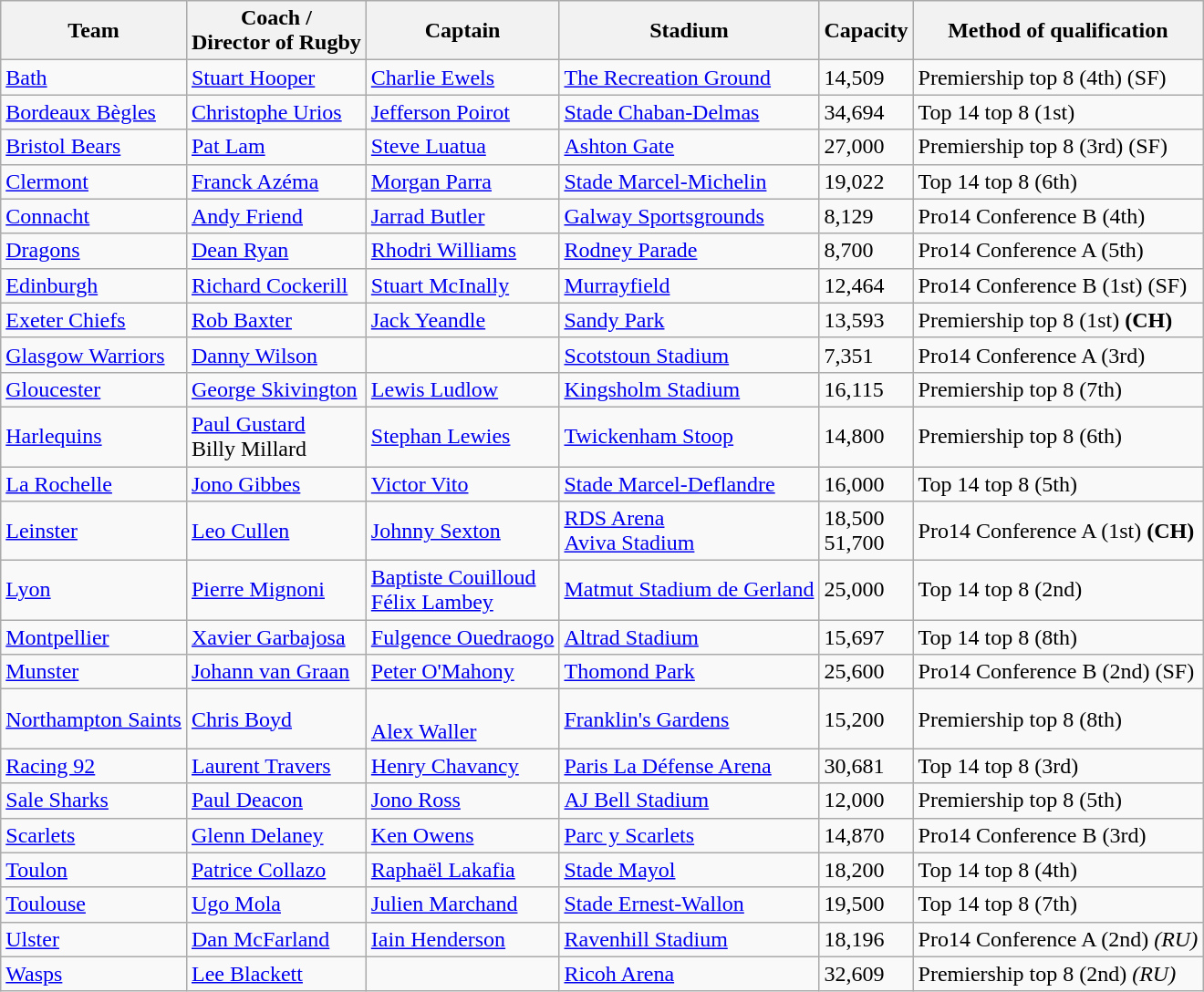<table class="wikitable sortable">
<tr>
<th>Team</th>
<th>Coach /<br>Director of Rugby</th>
<th>Captain</th>
<th>Stadium</th>
<th>Capacity</th>
<th>Method of qualification</th>
</tr>
<tr>
<td> <a href='#'>Bath</a></td>
<td> <a href='#'>Stuart Hooper</a></td>
<td> <a href='#'>Charlie Ewels</a></td>
<td><a href='#'>The Recreation Ground</a></td>
<td>14,509</td>
<td>Premiership top 8 (4th) (SF)</td>
</tr>
<tr>
<td> <a href='#'>Bordeaux Bègles</a></td>
<td> <a href='#'>Christophe Urios</a></td>
<td> <a href='#'>Jefferson Poirot</a></td>
<td><a href='#'>Stade Chaban-Delmas</a></td>
<td>34,694</td>
<td>Top 14 top 8 (1st)</td>
</tr>
<tr>
<td> <a href='#'>Bristol Bears</a></td>
<td> <a href='#'>Pat Lam</a></td>
<td> <a href='#'>Steve Luatua</a></td>
<td><a href='#'>Ashton Gate</a></td>
<td>27,000</td>
<td>Premiership top 8 (3rd) (SF)</td>
</tr>
<tr>
<td> <a href='#'>Clermont</a></td>
<td> <a href='#'>Franck Azéma</a></td>
<td> <a href='#'>Morgan Parra</a></td>
<td><a href='#'>Stade Marcel-Michelin</a></td>
<td>19,022</td>
<td>Top 14 top 8 (6th)</td>
</tr>
<tr>
<td> <a href='#'>Connacht</a></td>
<td> <a href='#'>Andy Friend</a></td>
<td> <a href='#'>Jarrad Butler</a></td>
<td><a href='#'>Galway Sportsgrounds</a></td>
<td>8,129</td>
<td>Pro14 Conference B (4th)</td>
</tr>
<tr>
<td> <a href='#'>Dragons</a></td>
<td> <a href='#'>Dean Ryan</a></td>
<td> <a href='#'>Rhodri Williams</a></td>
<td><a href='#'>Rodney Parade</a></td>
<td>8,700</td>
<td>Pro14 Conference A (5th)</td>
</tr>
<tr>
<td> <a href='#'>Edinburgh</a></td>
<td> <a href='#'>Richard Cockerill</a></td>
<td> <a href='#'>Stuart McInally</a></td>
<td><a href='#'>Murrayfield</a></td>
<td>12,464</td>
<td>Pro14 Conference B (1st) (SF)</td>
</tr>
<tr>
<td> <a href='#'>Exeter Chiefs</a></td>
<td> <a href='#'>Rob Baxter</a></td>
<td> <a href='#'>Jack Yeandle</a></td>
<td><a href='#'>Sandy Park</a></td>
<td>13,593</td>
<td>Premiership top 8 (1st) <strong>(CH)</strong></td>
</tr>
<tr>
<td> <a href='#'>Glasgow Warriors</a></td>
<td> <a href='#'>Danny Wilson</a></td>
<td></td>
<td><a href='#'>Scotstoun Stadium</a></td>
<td>7,351</td>
<td>Pro14 Conference A (3rd)</td>
</tr>
<tr>
<td> <a href='#'>Gloucester</a></td>
<td> <a href='#'>George Skivington</a></td>
<td> <a href='#'>Lewis Ludlow</a></td>
<td><a href='#'>Kingsholm Stadium</a></td>
<td>16,115</td>
<td>Premiership top 8 (7th)</td>
</tr>
<tr>
<td> <a href='#'>Harlequins</a></td>
<td> <a href='#'>Paul Gustard</a><br> Billy Millard</td>
<td> <a href='#'>Stephan Lewies</a></td>
<td><a href='#'>Twickenham Stoop</a></td>
<td>14,800</td>
<td>Premiership top 8 (6th)</td>
</tr>
<tr>
<td> <a href='#'>La Rochelle</a></td>
<td> <a href='#'>Jono Gibbes</a></td>
<td> <a href='#'>Victor Vito</a></td>
<td><a href='#'>Stade Marcel-Deflandre</a></td>
<td>16,000</td>
<td>Top 14 top 8 (5th)</td>
</tr>
<tr>
<td> <a href='#'>Leinster</a></td>
<td> <a href='#'>Leo Cullen</a></td>
<td> <a href='#'>Johnny Sexton</a></td>
<td><a href='#'>RDS Arena</a><br><a href='#'>Aviva Stadium</a></td>
<td>18,500<br>51,700</td>
<td>Pro14 Conference A (1st) <strong>(CH)</strong></td>
</tr>
<tr>
<td> <a href='#'>Lyon</a></td>
<td> <a href='#'>Pierre Mignoni</a></td>
<td> <a href='#'>Baptiste Couilloud</a><br> <a href='#'>Félix Lambey</a></td>
<td><a href='#'>Matmut Stadium de Gerland</a></td>
<td>25,000</td>
<td>Top 14 top 8 (2nd)</td>
</tr>
<tr>
<td> <a href='#'>Montpellier</a></td>
<td> <a href='#'>Xavier Garbajosa</a></td>
<td> <a href='#'>Fulgence Ouedraogo</a></td>
<td><a href='#'>Altrad Stadium</a></td>
<td>15,697</td>
<td>Top 14 top 8 (8th)</td>
</tr>
<tr>
<td> <a href='#'>Munster</a></td>
<td> <a href='#'>Johann van Graan</a></td>
<td> <a href='#'>Peter O'Mahony</a></td>
<td><a href='#'>Thomond Park</a></td>
<td>25,600</td>
<td>Pro14 Conference B (2nd) (SF)</td>
</tr>
<tr>
<td> <a href='#'>Northampton Saints</a></td>
<td> <a href='#'>Chris Boyd</a></td>
<td><br> <a href='#'>Alex Waller</a></td>
<td><a href='#'>Franklin's Gardens</a></td>
<td>15,200</td>
<td>Premiership top 8 (8th)</td>
</tr>
<tr>
<td> <a href='#'>Racing 92</a></td>
<td> <a href='#'>Laurent Travers</a></td>
<td> <a href='#'>Henry Chavancy</a></td>
<td><a href='#'>Paris La Défense Arena</a></td>
<td>30,681</td>
<td>Top 14 top 8 (3rd)</td>
</tr>
<tr>
<td> <a href='#'>Sale Sharks</a></td>
<td> <a href='#'>Paul Deacon</a></td>
<td> <a href='#'>Jono Ross</a></td>
<td><a href='#'>AJ Bell Stadium</a></td>
<td>12,000</td>
<td>Premiership top 8 (5th)</td>
</tr>
<tr>
<td> <a href='#'>Scarlets</a></td>
<td> <a href='#'>Glenn Delaney</a></td>
<td> <a href='#'>Ken Owens</a></td>
<td><a href='#'>Parc y Scarlets</a></td>
<td>14,870</td>
<td>Pro14 Conference B (3rd)</td>
</tr>
<tr>
<td> <a href='#'>Toulon</a></td>
<td> <a href='#'>Patrice Collazo</a></td>
<td> <a href='#'>Raphaël Lakafia</a></td>
<td><a href='#'>Stade Mayol</a></td>
<td>18,200</td>
<td>Top 14 top 8 (4th)</td>
</tr>
<tr>
<td> <a href='#'>Toulouse</a></td>
<td> <a href='#'>Ugo Mola</a></td>
<td> <a href='#'>Julien Marchand</a></td>
<td><a href='#'>Stade Ernest-Wallon</a></td>
<td>19,500</td>
<td>Top 14 top 8 (7th)</td>
</tr>
<tr>
<td> <a href='#'>Ulster</a></td>
<td> <a href='#'>Dan McFarland</a></td>
<td> <a href='#'>Iain Henderson</a></td>
<td><a href='#'>Ravenhill Stadium</a></td>
<td>18,196</td>
<td>Pro14 Conference A (2nd) <em>(RU)</em></td>
</tr>
<tr>
<td> <a href='#'>Wasps</a></td>
<td> <a href='#'>Lee Blackett</a></td>
<td></td>
<td><a href='#'>Ricoh Arena</a></td>
<td>32,609</td>
<td>Premiership top 8 (2nd) <em>(RU)</em></td>
</tr>
</table>
